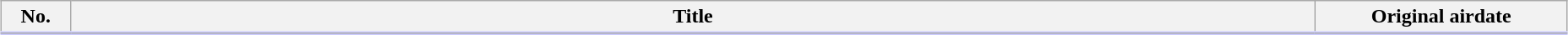<table class="wikitable" style="width:98%; margin:auto; background:#FFF;">
<tr style="border-bottom: 3px solid #CCF">
<th style="width:3em;">No.</th>
<th>Title</th>
<th style="width:12em;">Original airdate</th>
</tr>
<tr>
</tr>
</table>
